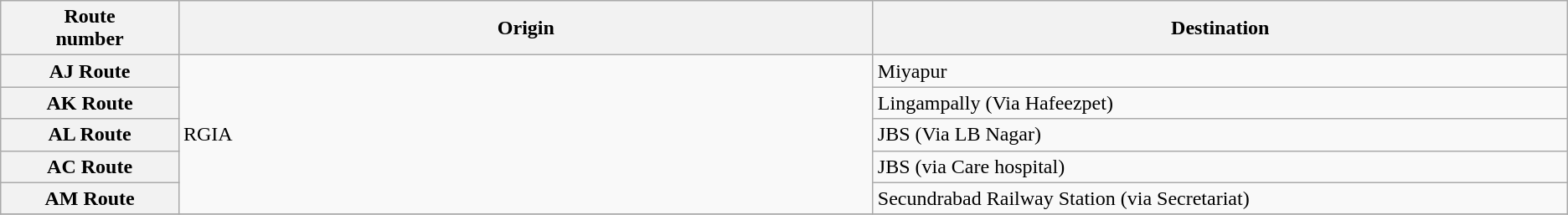<table class="wikitable sortable">
<tr>
<th style="width:4%;">Route<br>number</th>
<th style="width:17%;">Origin</th>
<th style="width:17%;">Destination</th>
</tr>
<tr>
<th>AJ Route</th>
<td rowspan="5">RGIA</td>
<td>Miyapur</td>
</tr>
<tr>
<th>AK Route</th>
<td>Lingampally (Via Hafeezpet)</td>
</tr>
<tr>
<th>AL Route</th>
<td>JBS (Via LB Nagar)</td>
</tr>
<tr>
<th>AC Route</th>
<td>JBS (via Care hospital)</td>
</tr>
<tr>
<th>AM Route</th>
<td>Secundrabad Railway Station (via Secretariat)</td>
</tr>
<tr>
</tr>
</table>
